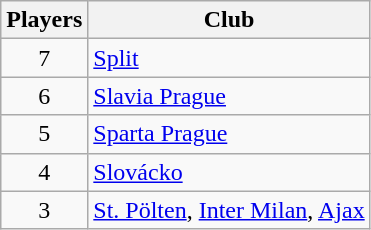<table class="wikitable">
<tr>
<th>Players</th>
<th>Club</th>
</tr>
<tr>
<td align="center">7</td>
<td> <a href='#'>Split</a></td>
</tr>
<tr>
<td align="center">6</td>
<td> <a href='#'>Slavia Prague</a></td>
</tr>
<tr>
<td align="center">5</td>
<td> <a href='#'>Sparta Prague</a></td>
</tr>
<tr>
<td align="center">4</td>
<td> <a href='#'>Slovácko</a></td>
</tr>
<tr>
<td align="center">3</td>
<td> <a href='#'>St. Pölten</a>,  <a href='#'>Inter Milan</a>,  <a href='#'>Ajax</a></td>
</tr>
</table>
